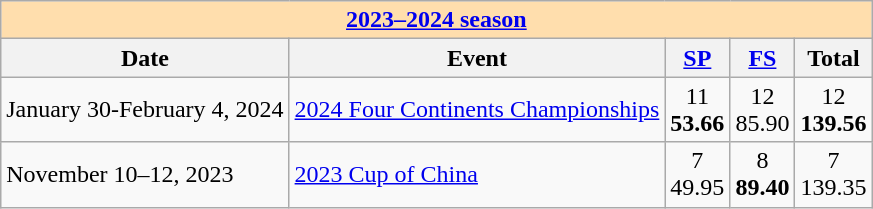<table class="wikitable">
<tr>
<td style="background-color: #ffdead; " colspan=5 align=center><a href='#'><strong>2023–2024 season</strong></a></td>
</tr>
<tr>
<th>Date</th>
<th>Event</th>
<th><a href='#'>SP</a></th>
<th><a href='#'>FS</a></th>
<th>Total</th>
</tr>
<tr>
<td>January 30-February 4, 2024</td>
<td><a href='#'>2024 Four Continents Championships</a></td>
<td align=center>11 <br> <strong>53.66</strong></td>
<td align=center>12 <br> 85.90</td>
<td align=center>12 <br> <strong>139.56</strong></td>
</tr>
<tr>
<td>November 10–12, 2023</td>
<td><a href='#'>2023 Cup of China</a></td>
<td align=center>7 <br> 49.95</td>
<td align=center>8 <br> <strong>89.40 </strong></td>
<td align=center>7 <br> 139.35</td>
</tr>
</table>
